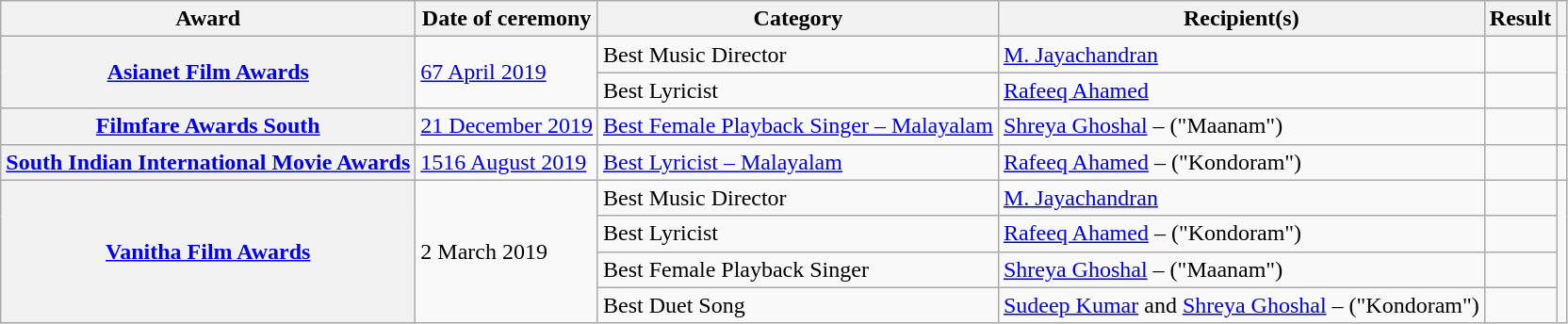<table class="wikitable plainrowheaders sortable">
<tr>
<th scope="col">Award</th>
<th scope="col">Date of ceremony</th>
<th scope="col">Category</th>
<th scope="col">Recipient(s)</th>
<th scope="col" class="unsortable">Result</th>
<th scope="col" class="unsortable"></th>
</tr>
<tr>
<th rowspan="2" scope="row"><a href='#'>Asianet Film Awards</a></th>
<td rowspan="2"><a href='#'>67 April 2019</a></td>
<td>Best Music Director</td>
<td><a href='#'>M. Jayachandran</a></td>
<td></td>
<td rowspan="2" style="text-align:center;"></td>
</tr>
<tr>
<td>Best Lyricist</td>
<td><a href='#'>Rafeeq Ahamed</a></td>
<td></td>
</tr>
<tr>
<th scope="row"><a href='#'>Filmfare Awards South</a></th>
<td><a href='#'>21 December 2019</a></td>
<td><a href='#'>Best Female Playback Singer – Malayalam</a></td>
<td><a href='#'>Shreya Ghoshal</a> – ("Maanam")</td>
<td></td>
<td style="text-align:center;"><br></td>
</tr>
<tr>
<th scope="row"><a href='#'>South Indian International Movie Awards</a></th>
<td><a href='#'>1516 August 2019</a></td>
<td><a href='#'>Best Lyricist – Malayalam</a></td>
<td><a href='#'>Rafeeq Ahamed</a> – ("Kondoram")</td>
<td></td>
<td style="text-align:center;"><br></td>
</tr>
<tr>
<th rowspan="4" scope="row"><a href='#'>Vanitha Film Awards</a></th>
<td rowspan="4">2 March 2019</td>
<td>Best Music Director</td>
<td><a href='#'>M. Jayachandran</a></td>
<td></td>
<td rowspan="4" style="text-align:center;"><br></td>
</tr>
<tr>
<td>Best Lyricist</td>
<td><a href='#'>Rafeeq Ahamed</a> – ("Kondoram")</td>
<td></td>
</tr>
<tr>
<td>Best Female Playback Singer</td>
<td><a href='#'>Shreya Ghoshal</a> – ("Maanam")</td>
<td></td>
</tr>
<tr>
<td>Best Duet Song</td>
<td><a href='#'>Sudeep Kumar</a> and <a href='#'>Shreya Ghoshal</a> – ("Kondoram")</td>
<td></td>
</tr>
</table>
